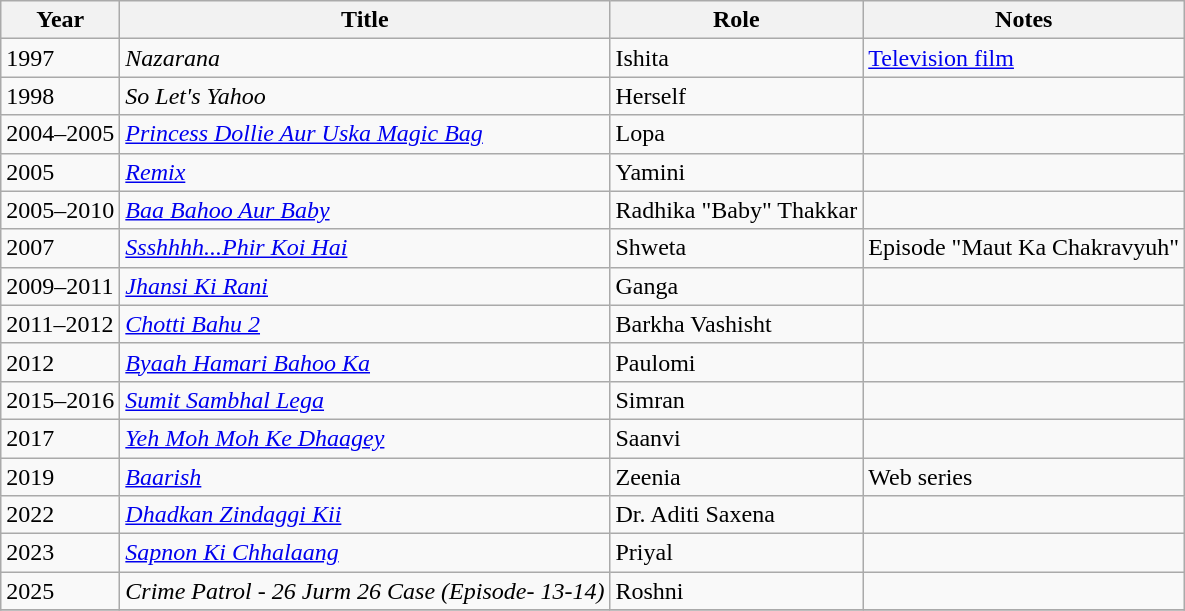<table class="wikitable sortable">
<tr>
<th>Year</th>
<th>Title</th>
<th>Role</th>
<th>Notes</th>
</tr>
<tr>
<td>1997</td>
<td><em>Nazarana</em></td>
<td>Ishita</td>
<td><a href='#'>Television film</a></td>
</tr>
<tr>
<td>1998</td>
<td><em>So Let's Yahoo</em></td>
<td>Herself</td>
<td></td>
</tr>
<tr>
<td>2004–2005</td>
<td><em><a href='#'>Princess Dollie Aur Uska Magic Bag</a></em></td>
<td>Lopa</td>
<td></td>
</tr>
<tr>
<td>2005</td>
<td><em><a href='#'>Remix</a></em></td>
<td>Yamini</td>
<td></td>
</tr>
<tr>
<td>2005–2010</td>
<td><em><a href='#'>Baa Bahoo Aur Baby</a></em></td>
<td>Radhika "Baby" Thakkar</td>
<td></td>
</tr>
<tr>
<td>2007</td>
<td><em><a href='#'>Ssshhhh...Phir Koi Hai</a></em></td>
<td>Shweta</td>
<td>Episode "Maut Ka Chakravyuh"</td>
</tr>
<tr>
<td>2009–2011</td>
<td><em><a href='#'>Jhansi Ki Rani</a></em></td>
<td>Ganga</td>
<td></td>
</tr>
<tr>
<td>2011–2012</td>
<td><em><a href='#'>Chotti Bahu 2</a></em></td>
<td>Barkha Vashisht</td>
<td></td>
</tr>
<tr>
<td>2012</td>
<td><em><a href='#'>Byaah Hamari Bahoo Ka</a></em></td>
<td>Paulomi</td>
<td></td>
</tr>
<tr>
<td>2015–2016</td>
<td><em><a href='#'>Sumit Sambhal Lega</a></em></td>
<td>Simran</td>
<td></td>
</tr>
<tr>
<td>2017</td>
<td><em><a href='#'>Yeh Moh Moh Ke Dhaagey</a></em></td>
<td>Saanvi</td>
<td></td>
</tr>
<tr>
<td>2019</td>
<td><em><a href='#'>Baarish</a></em></td>
<td>Zeenia</td>
<td>Web series</td>
</tr>
<tr>
<td>2022</td>
<td><em><a href='#'>Dhadkan Zindaggi Kii</a></em></td>
<td>Dr. Aditi Saxena</td>
<td></td>
</tr>
<tr>
<td>2023</td>
<td><em><a href='#'>Sapnon Ki Chhalaang</a></em></td>
<td>Priyal</td>
<td></td>
</tr>
<tr>
<td>2025</td>
<td><em>Crime Patrol - 26 Jurm 26 Case (Episode- 13-14)</em></td>
<td>Roshni</td>
<td></td>
</tr>
<tr>
</tr>
</table>
